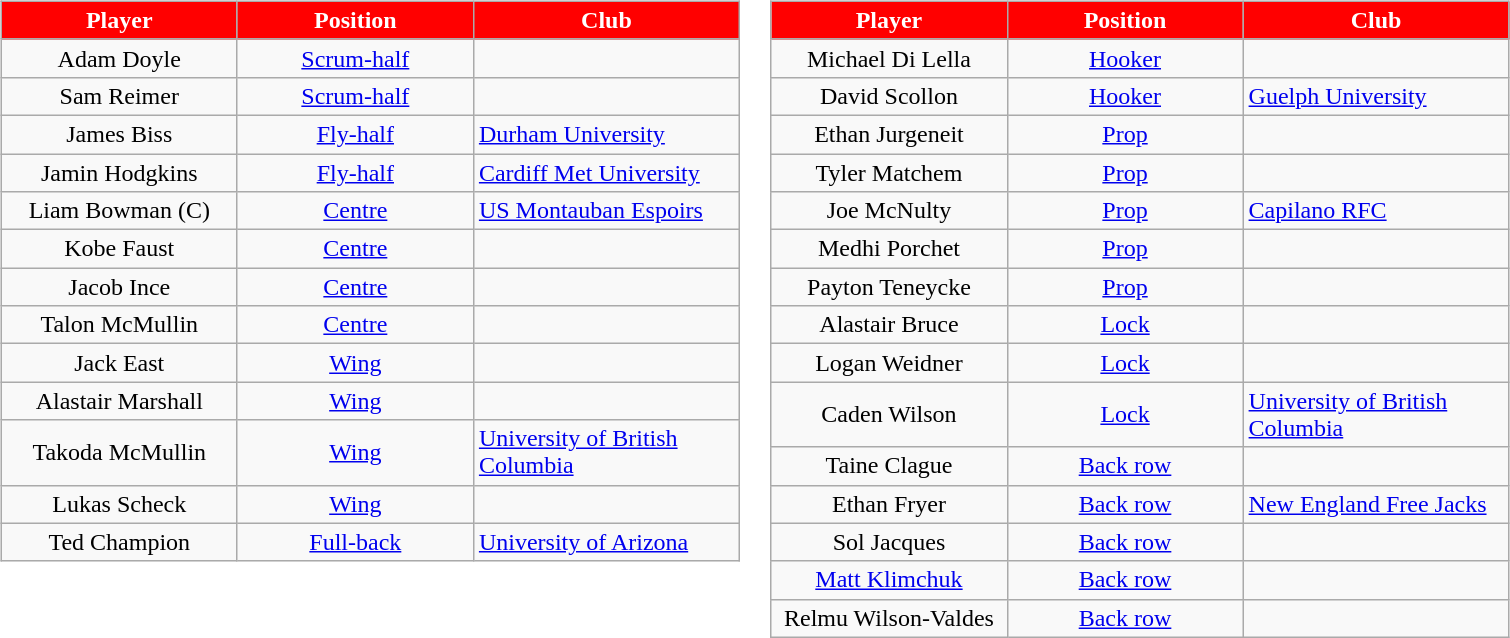<table>
<tr valign=top>
<td><br><table class="wikitable" style="text-align:center">
<tr span style="background:red; color:white;">
<td scope="col" style="width:150px"><strong>Player</strong></td>
<td scope="col" style="width:150px"><strong>Position</strong></td>
<td scope="col" style="width:170px"><strong>Club</strong></td>
</tr>
<tr>
<td>Adam Doyle</td>
<td><a href='#'>Scrum-half</a></td>
<td style="text-align:left"></td>
</tr>
<tr>
<td>Sam Reimer</td>
<td><a href='#'>Scrum-half</a></td>
<td style="text-align:left"></td>
</tr>
<tr>
<td>James Biss</td>
<td><a href='#'>Fly-half</a></td>
<td style="text-align:left"> <a href='#'>Durham University</a></td>
</tr>
<tr>
<td>Jamin Hodgkins</td>
<td><a href='#'>Fly-half</a></td>
<td style="text-align:left"> <a href='#'>Cardiff Met University</a></td>
</tr>
<tr>
<td>Liam Bowman (C)</td>
<td><a href='#'>Centre</a></td>
<td style="text-align:left"> <a href='#'>US Montauban Espoirs</a></td>
</tr>
<tr>
<td>Kobe Faust</td>
<td><a href='#'>Centre</a></td>
<td style="text-align:left"></td>
</tr>
<tr>
<td>Jacob Ince</td>
<td><a href='#'>Centre</a></td>
<td style="text-align:left"></td>
</tr>
<tr>
<td>Talon McMullin</td>
<td><a href='#'>Centre</a></td>
<td style="text-align:left"></td>
</tr>
<tr>
<td>Jack East</td>
<td><a href='#'>Wing</a></td>
<td style="text-align:left"></td>
</tr>
<tr>
<td>Alastair Marshall</td>
<td><a href='#'>Wing</a></td>
<td style="text-align:left"></td>
</tr>
<tr>
<td>Takoda McMullin</td>
<td><a href='#'>Wing</a></td>
<td style="text-align:left"> <a href='#'>University of British Columbia</a></td>
</tr>
<tr>
<td>Lukas Scheck</td>
<td><a href='#'>Wing</a></td>
<td style="text-align:left"></td>
</tr>
<tr>
<td>Ted Champion</td>
<td><a href='#'>Full-back</a></td>
<td style="text-align:left"> <a href='#'>University of Arizona</a></td>
</tr>
</table>
</td>
<td><br><table class="wikitable" style="text-align:center">
<tr span style="background:red; color:white;">
<td scope="col" style="width:150px"><strong>Player</strong></td>
<td scope="col" style="width:150px"><strong>Position</strong></td>
<td scope="col" style="width:170px"><strong>Club</strong></td>
</tr>
<tr>
<td>Michael Di Lella</td>
<td><a href='#'>Hooker</a></td>
<td style="text-align:left"></td>
</tr>
<tr>
<td>David Scollon</td>
<td><a href='#'>Hooker</a></td>
<td style="text-align:left"> <a href='#'>Guelph University</a></td>
</tr>
<tr>
<td>Ethan Jurgeneit</td>
<td><a href='#'>Prop</a></td>
<td style="text-align:left"></td>
</tr>
<tr>
<td>Tyler Matchem</td>
<td><a href='#'>Prop</a></td>
<td style="text-align:left"></td>
</tr>
<tr>
<td>Joe McNulty</td>
<td><a href='#'>Prop</a></td>
<td style="text-align:left"> <a href='#'>Capilano RFC</a></td>
</tr>
<tr>
<td>Medhi Porchet</td>
<td><a href='#'>Prop</a></td>
<td style="text-align:left"></td>
</tr>
<tr>
<td>Payton Teneycke</td>
<td><a href='#'>Prop</a></td>
<td style="text-align:left"></td>
</tr>
<tr>
<td>Alastair Bruce</td>
<td><a href='#'>Lock</a></td>
<td style="text-align:left"></td>
</tr>
<tr>
<td>Logan Weidner</td>
<td><a href='#'>Lock</a></td>
<td style="text-align:left"></td>
</tr>
<tr>
<td>Caden Wilson</td>
<td><a href='#'>Lock</a></td>
<td style="text-align:left"> <a href='#'>University of British Columbia</a></td>
</tr>
<tr>
<td>Taine Clague</td>
<td><a href='#'>Back row</a></td>
<td style="text-align:left"></td>
</tr>
<tr>
<td>Ethan Fryer</td>
<td><a href='#'>Back row</a></td>
<td style="text-align:left"> <a href='#'>New England Free Jacks</a></td>
</tr>
<tr>
<td>Sol Jacques</td>
<td><a href='#'>Back row</a></td>
<td style="text-align:left"></td>
</tr>
<tr>
<td><a href='#'>Matt Klimchuk</a></td>
<td><a href='#'>Back row</a></td>
<td style="text-align:left"></td>
</tr>
<tr>
<td>Relmu Wilson-Valdes</td>
<td><a href='#'>Back row</a></td>
<td style="text-align:left"></td>
</tr>
</table>
</td>
</tr>
</table>
